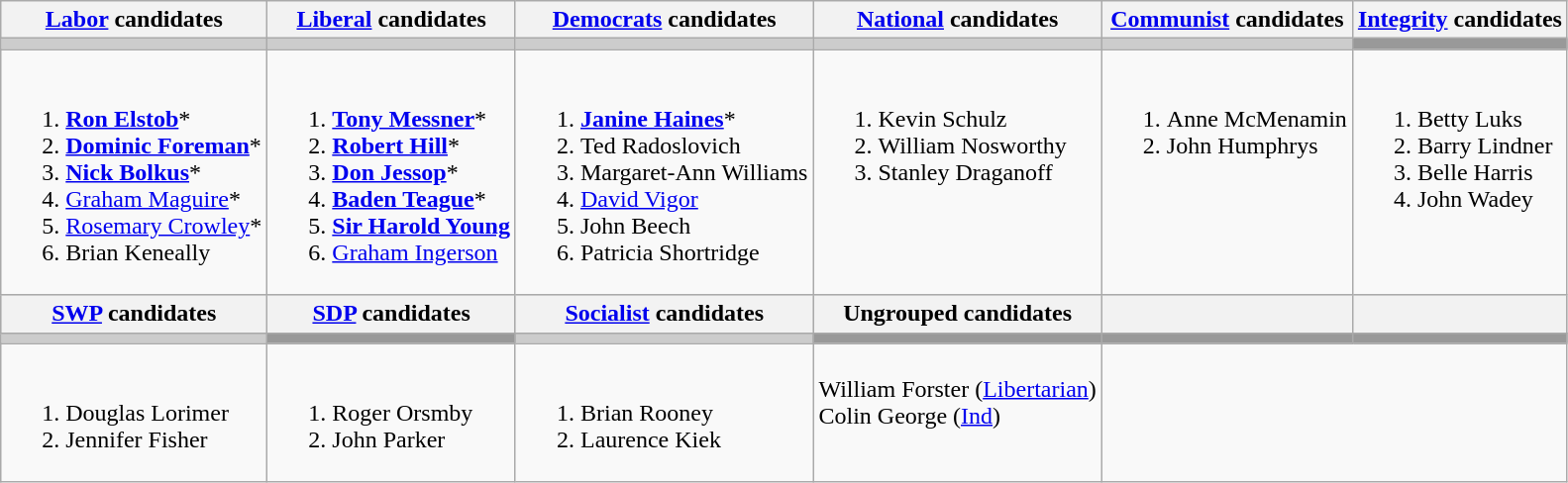<table class="wikitable">
<tr>
<th><a href='#'>Labor</a> candidates</th>
<th><a href='#'>Liberal</a> candidates</th>
<th><a href='#'>Democrats</a> candidates</th>
<th><a href='#'>National</a> candidates</th>
<th><a href='#'>Communist</a> candidates</th>
<th><a href='#'>Integrity</a> candidates</th>
</tr>
<tr bgcolor="#cccccc">
<td></td>
<td></td>
<td></td>
<td></td>
<td></td>
<td bgcolor="#999999"></td>
</tr>
<tr>
<td><br><ol><li><strong><a href='#'>Ron Elstob</a></strong>*</li><li><strong><a href='#'>Dominic Foreman</a></strong>*</li><li><strong><a href='#'>Nick Bolkus</a></strong>*</li><li><a href='#'>Graham Maguire</a>*</li><li><a href='#'>Rosemary Crowley</a>*</li><li>Brian Keneally</li></ol></td>
<td><br><ol><li><strong><a href='#'>Tony Messner</a></strong>*</li><li><strong><a href='#'>Robert Hill</a></strong>*</li><li><strong><a href='#'>Don Jessop</a></strong>*</li><li><strong><a href='#'>Baden Teague</a></strong>*</li><li><strong><a href='#'>Sir Harold Young</a></strong></li><li><a href='#'>Graham Ingerson</a></li></ol></td>
<td><br><ol><li><strong><a href='#'>Janine Haines</a></strong>*</li><li>Ted Radoslovich</li><li>Margaret-Ann Williams</li><li><a href='#'>David Vigor</a></li><li>John Beech</li><li>Patricia Shortridge</li></ol></td>
<td valign=top><br><ol><li>Kevin Schulz</li><li>William Nosworthy</li><li>Stanley Draganoff</li></ol></td>
<td valign=top><br><ol><li>Anne McMenamin</li><li>John Humphrys</li></ol></td>
<td valign=top><br><ol><li>Betty Luks</li><li>Barry Lindner</li><li>Belle Harris</li><li>John Wadey</li></ol></td>
</tr>
<tr bgcolor="#cccccc">
<th><a href='#'>SWP</a> candidates</th>
<th><a href='#'>SDP</a> candidates</th>
<th><a href='#'>Socialist</a> candidates</th>
<th>Ungrouped candidates</th>
<th></th>
<th></th>
</tr>
<tr bgcolor="#cccccc">
<td></td>
<td bgcolor="#999999"></td>
<td></td>
<td bgcolor="#999999"></td>
<td bgcolor="#999999"></td>
<td bgcolor="#999999"></td>
</tr>
<tr>
<td valign=top><br><ol><li>Douglas Lorimer</li><li>Jennifer Fisher</li></ol></td>
<td valign=top><br><ol><li>Roger Orsmby</li><li>John Parker</li></ol></td>
<td valign=top><br><ol><li>Brian Rooney</li><li>Laurence Kiek</li></ol></td>
<td valign=top><br>William Forster (<a href='#'>Libertarian</a>)<br>
Colin George (<a href='#'>Ind</a>)</td>
</tr>
</table>
